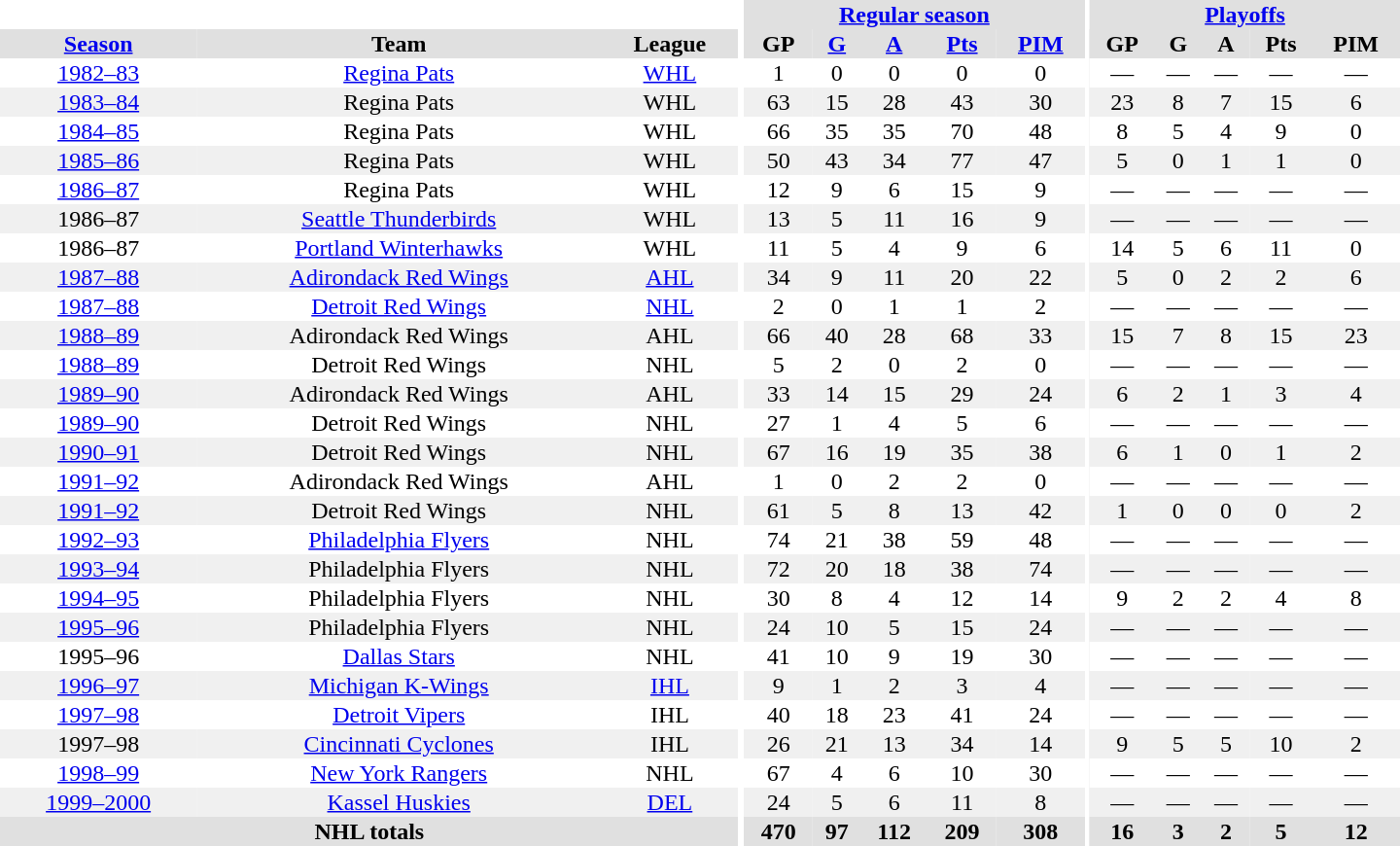<table border="0" cellpadding="1" cellspacing="0" style="text-align:center; width:60em">
<tr bgcolor="#e0e0e0">
<th colspan="3" bgcolor="#ffffff"></th>
<th rowspan="99" bgcolor="#ffffff"></th>
<th colspan="5"><a href='#'>Regular season</a></th>
<th rowspan="99" bgcolor="#ffffff"></th>
<th colspan="5"><a href='#'>Playoffs</a></th>
</tr>
<tr bgcolor="#e0e0e0">
<th><a href='#'>Season</a></th>
<th>Team</th>
<th>League</th>
<th>GP</th>
<th><a href='#'>G</a></th>
<th><a href='#'>A</a></th>
<th><a href='#'>Pts</a></th>
<th><a href='#'>PIM</a></th>
<th>GP</th>
<th>G</th>
<th>A</th>
<th>Pts</th>
<th>PIM</th>
</tr>
<tr>
<td><a href='#'>1982–83</a></td>
<td><a href='#'>Regina Pats</a></td>
<td><a href='#'>WHL</a></td>
<td>1</td>
<td>0</td>
<td>0</td>
<td>0</td>
<td>0</td>
<td>—</td>
<td>—</td>
<td>—</td>
<td>—</td>
<td>—</td>
</tr>
<tr bgcolor="#f0f0f0">
<td><a href='#'>1983–84</a></td>
<td>Regina Pats</td>
<td>WHL</td>
<td>63</td>
<td>15</td>
<td>28</td>
<td>43</td>
<td>30</td>
<td>23</td>
<td>8</td>
<td>7</td>
<td>15</td>
<td>6</td>
</tr>
<tr>
<td><a href='#'>1984–85</a></td>
<td>Regina Pats</td>
<td>WHL</td>
<td>66</td>
<td>35</td>
<td>35</td>
<td>70</td>
<td>48</td>
<td>8</td>
<td>5</td>
<td>4</td>
<td>9</td>
<td>0</td>
</tr>
<tr bgcolor="#f0f0f0">
<td><a href='#'>1985–86</a></td>
<td>Regina Pats</td>
<td>WHL</td>
<td>50</td>
<td>43</td>
<td>34</td>
<td>77</td>
<td>47</td>
<td>5</td>
<td>0</td>
<td>1</td>
<td>1</td>
<td>0</td>
</tr>
<tr>
<td><a href='#'>1986–87</a></td>
<td>Regina Pats</td>
<td>WHL</td>
<td>12</td>
<td>9</td>
<td>6</td>
<td>15</td>
<td>9</td>
<td>—</td>
<td>—</td>
<td>—</td>
<td>—</td>
<td>—</td>
</tr>
<tr bgcolor="#f0f0f0">
<td>1986–87</td>
<td><a href='#'>Seattle Thunderbirds</a></td>
<td>WHL</td>
<td>13</td>
<td>5</td>
<td>11</td>
<td>16</td>
<td>9</td>
<td>—</td>
<td>—</td>
<td>—</td>
<td>—</td>
<td>—</td>
</tr>
<tr>
<td>1986–87</td>
<td><a href='#'>Portland Winterhawks</a></td>
<td>WHL</td>
<td>11</td>
<td>5</td>
<td>4</td>
<td>9</td>
<td>6</td>
<td>14</td>
<td>5</td>
<td>6</td>
<td>11</td>
<td>0</td>
</tr>
<tr bgcolor="#f0f0f0">
<td><a href='#'>1987–88</a></td>
<td><a href='#'>Adirondack Red Wings</a></td>
<td><a href='#'>AHL</a></td>
<td>34</td>
<td>9</td>
<td>11</td>
<td>20</td>
<td>22</td>
<td>5</td>
<td>0</td>
<td>2</td>
<td>2</td>
<td>6</td>
</tr>
<tr>
<td><a href='#'>1987–88</a></td>
<td><a href='#'>Detroit Red Wings</a></td>
<td><a href='#'>NHL</a></td>
<td>2</td>
<td>0</td>
<td>1</td>
<td>1</td>
<td>2</td>
<td>—</td>
<td>—</td>
<td>—</td>
<td>—</td>
<td>—</td>
</tr>
<tr bgcolor="#f0f0f0">
<td><a href='#'>1988–89</a></td>
<td>Adirondack Red Wings</td>
<td>AHL</td>
<td>66</td>
<td>40</td>
<td>28</td>
<td>68</td>
<td>33</td>
<td>15</td>
<td>7</td>
<td>8</td>
<td>15</td>
<td>23</td>
</tr>
<tr>
<td><a href='#'>1988–89</a></td>
<td>Detroit Red Wings</td>
<td>NHL</td>
<td>5</td>
<td>2</td>
<td>0</td>
<td>2</td>
<td>0</td>
<td>—</td>
<td>—</td>
<td>—</td>
<td>—</td>
<td>—</td>
</tr>
<tr bgcolor="#f0f0f0">
<td><a href='#'>1989–90</a></td>
<td>Adirondack Red Wings</td>
<td>AHL</td>
<td>33</td>
<td>14</td>
<td>15</td>
<td>29</td>
<td>24</td>
<td>6</td>
<td>2</td>
<td>1</td>
<td>3</td>
<td>4</td>
</tr>
<tr>
<td><a href='#'>1989–90</a></td>
<td>Detroit Red Wings</td>
<td>NHL</td>
<td>27</td>
<td>1</td>
<td>4</td>
<td>5</td>
<td>6</td>
<td>—</td>
<td>—</td>
<td>—</td>
<td>—</td>
<td>—</td>
</tr>
<tr bgcolor="#f0f0f0">
<td><a href='#'>1990–91</a></td>
<td>Detroit Red Wings</td>
<td>NHL</td>
<td>67</td>
<td>16</td>
<td>19</td>
<td>35</td>
<td>38</td>
<td>6</td>
<td>1</td>
<td>0</td>
<td>1</td>
<td>2</td>
</tr>
<tr>
<td><a href='#'>1991–92</a></td>
<td>Adirondack Red Wings</td>
<td>AHL</td>
<td>1</td>
<td>0</td>
<td>2</td>
<td>2</td>
<td>0</td>
<td>—</td>
<td>—</td>
<td>—</td>
<td>—</td>
<td>—</td>
</tr>
<tr bgcolor="#f0f0f0">
<td><a href='#'>1991–92</a></td>
<td>Detroit Red Wings</td>
<td>NHL</td>
<td>61</td>
<td>5</td>
<td>8</td>
<td>13</td>
<td>42</td>
<td>1</td>
<td>0</td>
<td>0</td>
<td>0</td>
<td>2</td>
</tr>
<tr>
<td><a href='#'>1992–93</a></td>
<td><a href='#'>Philadelphia Flyers</a></td>
<td>NHL</td>
<td>74</td>
<td>21</td>
<td>38</td>
<td>59</td>
<td>48</td>
<td>—</td>
<td>—</td>
<td>—</td>
<td>—</td>
<td>—</td>
</tr>
<tr bgcolor="#f0f0f0">
<td><a href='#'>1993–94</a></td>
<td>Philadelphia Flyers</td>
<td>NHL</td>
<td>72</td>
<td>20</td>
<td>18</td>
<td>38</td>
<td>74</td>
<td>—</td>
<td>—</td>
<td>—</td>
<td>—</td>
<td>—</td>
</tr>
<tr>
<td><a href='#'>1994–95</a></td>
<td>Philadelphia Flyers</td>
<td>NHL</td>
<td>30</td>
<td>8</td>
<td>4</td>
<td>12</td>
<td>14</td>
<td>9</td>
<td>2</td>
<td>2</td>
<td>4</td>
<td>8</td>
</tr>
<tr bgcolor="#f0f0f0">
<td><a href='#'>1995–96</a></td>
<td>Philadelphia Flyers</td>
<td>NHL</td>
<td>24</td>
<td>10</td>
<td>5</td>
<td>15</td>
<td>24</td>
<td>—</td>
<td>—</td>
<td>—</td>
<td>—</td>
<td>—</td>
</tr>
<tr>
<td>1995–96</td>
<td><a href='#'>Dallas Stars</a></td>
<td>NHL</td>
<td>41</td>
<td>10</td>
<td>9</td>
<td>19</td>
<td>30</td>
<td>—</td>
<td>—</td>
<td>—</td>
<td>—</td>
<td>—</td>
</tr>
<tr bgcolor="#f0f0f0">
<td><a href='#'>1996–97</a></td>
<td><a href='#'>Michigan K-Wings</a></td>
<td><a href='#'>IHL</a></td>
<td>9</td>
<td>1</td>
<td>2</td>
<td>3</td>
<td>4</td>
<td>—</td>
<td>—</td>
<td>—</td>
<td>—</td>
<td>—</td>
</tr>
<tr>
<td><a href='#'>1997–98</a></td>
<td><a href='#'>Detroit Vipers</a></td>
<td>IHL</td>
<td>40</td>
<td>18</td>
<td>23</td>
<td>41</td>
<td>24</td>
<td>—</td>
<td>—</td>
<td>—</td>
<td>—</td>
<td>—</td>
</tr>
<tr bgcolor="#f0f0f0">
<td>1997–98</td>
<td><a href='#'>Cincinnati Cyclones</a></td>
<td>IHL</td>
<td>26</td>
<td>21</td>
<td>13</td>
<td>34</td>
<td>14</td>
<td>9</td>
<td>5</td>
<td>5</td>
<td>10</td>
<td>2</td>
</tr>
<tr>
<td><a href='#'>1998–99</a></td>
<td><a href='#'>New York Rangers</a></td>
<td>NHL</td>
<td>67</td>
<td>4</td>
<td>6</td>
<td>10</td>
<td>30</td>
<td>—</td>
<td>—</td>
<td>—</td>
<td>—</td>
<td>—</td>
</tr>
<tr bgcolor="#f0f0f0">
<td><a href='#'>1999–2000</a></td>
<td><a href='#'>Kassel Huskies</a></td>
<td><a href='#'>DEL</a></td>
<td>24</td>
<td>5</td>
<td>6</td>
<td>11</td>
<td>8</td>
<td>—</td>
<td>—</td>
<td>—</td>
<td>—</td>
<td>—</td>
</tr>
<tr>
</tr>
<tr bgcolor="#e0e0e0">
<th colspan="3">NHL totals</th>
<th>470</th>
<th>97</th>
<th>112</th>
<th>209</th>
<th>308</th>
<th>16</th>
<th>3</th>
<th>2</th>
<th>5</th>
<th>12</th>
</tr>
</table>
